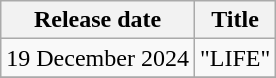<table class="wikitable sortable" style="text-align:center;">
<tr>
<th>Release date</th>
<th>Title</th>
</tr>
<tr>
<td>19 December 2024</td>
<td>"LIFE"</td>
</tr>
<tr>
</tr>
</table>
